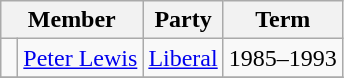<table class="wikitable">
<tr>
<th colspan=2>Member</th>
<th>Party</th>
<th>Term</th>
</tr>
<tr>
<td> </td>
<td><a href='#'>Peter Lewis</a></td>
<td><a href='#'>Liberal</a></td>
<td>1985–1993</td>
</tr>
<tr>
</tr>
</table>
